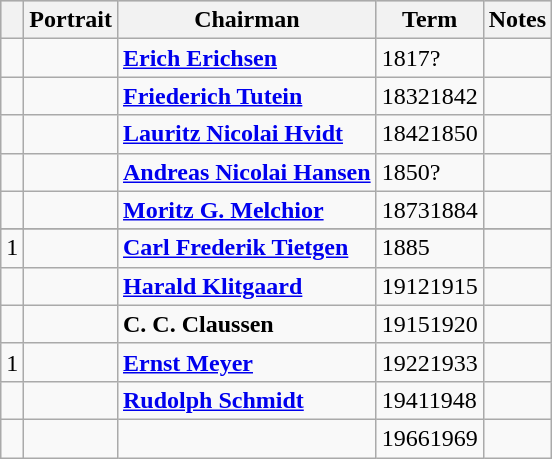<table class="wikitable">
<tr style="background:#CCCCCC">
<th></th>
<th>Portrait</th>
<th>Chairman</th>
<th>Term</th>
<th>Notes</th>
</tr>
<tr>
<td></td>
<td></td>
<td valign="top"><strong><a href='#'>Erich Erichsen</a></strong></td>
<td valign=top>1817?</td>
<td></td>
</tr>
<tr>
<td></td>
<td></td>
<td valign="top"><strong><a href='#'>Friederich Tutein</a></strong></td>
<td valign=top>18321842</td>
<td></td>
</tr>
<tr>
<td></td>
<td></td>
<td valign="top"><strong><a href='#'>Lauritz Nicolai Hvidt</a></strong></td>
<td valign=top>18421850</td>
<td></td>
</tr>
<tr>
<td></td>
<td></td>
<td valign="top"><strong><a href='#'>Andreas Nicolai Hansen</a></strong></td>
<td valign=top>1850?</td>
<td></td>
</tr>
<tr>
<td></td>
<td></td>
<td valign="top"><strong><a href='#'>Moritz G. Melchior</a></strong></td>
<td valign=top>18731884</td>
<td></td>
</tr>
<tr>
</tr>
<tr>
<td>1</td>
<td></td>
<td valign="top"><strong><a href='#'>Carl Frederik Tietgen</a></strong></td>
<td valign=top>1885</td>
<td></td>
</tr>
<tr>
<td></td>
<td></td>
<td valign="top"><strong><a href='#'>Harald Klitgaard</a></strong></td>
<td valign=top>19121915</td>
<td></td>
</tr>
<tr>
<td></td>
<td></td>
<td valign="top"><strong>C. C. Claussen</strong></td>
<td valign=top>19151920</td>
<td></td>
</tr>
<tr>
<td>1</td>
<td></td>
<td valign="top"><strong><a href='#'>Ernst Meyer</a></strong></td>
<td valign=top>19221933</td>
<td></td>
</tr>
<tr>
<td></td>
<td></td>
<td valign="top"><strong><a href='#'>Rudolph Schmidt</a></strong></td>
<td valign=top>19411948</td>
<td></td>
</tr>
<tr>
<td></td>
<td></td>
<td valign="top"><strong></strong></td>
<td valign=top>19661969</td>
<td></td>
</tr>
</table>
